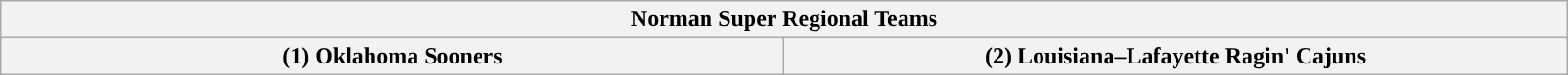<table class="wikitable">
<tr>
<th colspan=4>Norman Super Regional Teams</th>
</tr>
<tr>
<th style="width: 25%; ">(1) Oklahoma Sooners</th>
<th style="width: 25%; ">(2) Louisiana–Lafayette Ragin' Cajuns</th>
</tr>
</table>
